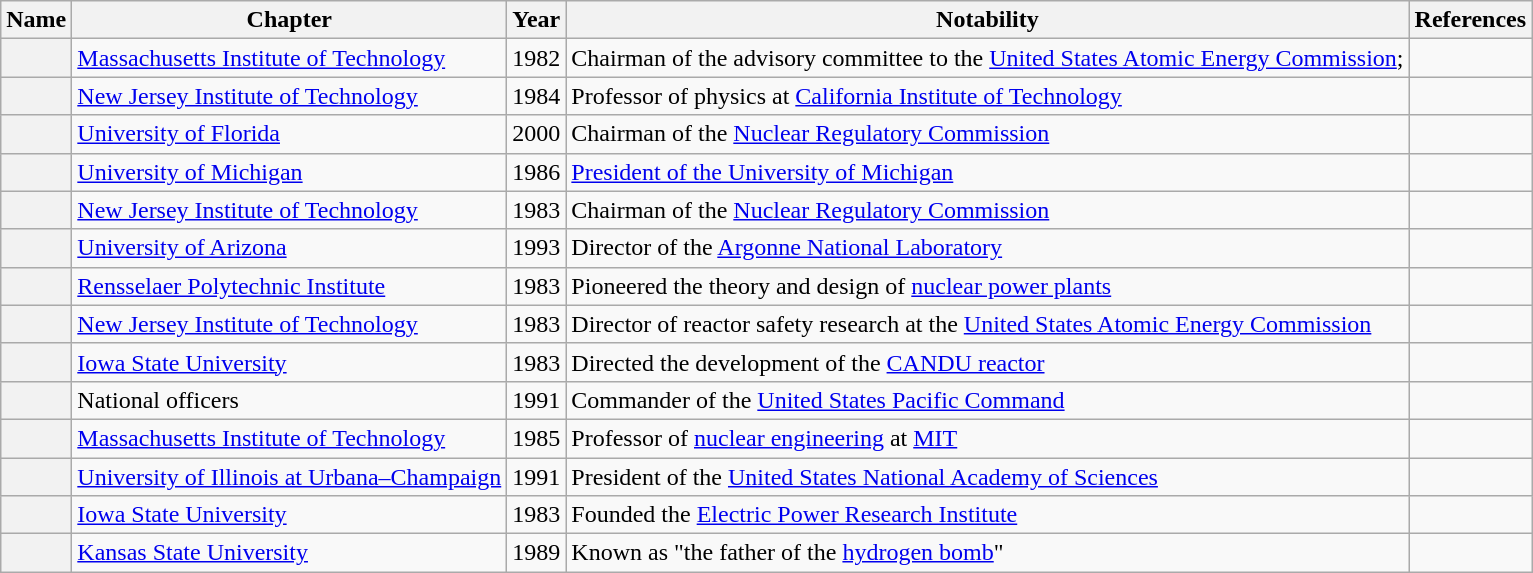<table class="wikitable plainrowheaders sortable">
<tr>
<th scope=col>Name</th>
<th scope=col>Chapter</th>
<th scope=col>Year</th>
<th scope=col class=unsortable>Notability</th>
<th scope=col class=unsortable>References</th>
</tr>
<tr>
<th scope=row></th>
<td><a href='#'>Massachusetts Institute of Technology</a></td>
<td>1982</td>
<td align=left>Chairman of the advisory committee to the <a href='#'>United States Atomic Energy Commission</a>;</td>
<td></td>
</tr>
<tr>
<th scope=row></th>
<td><a href='#'>New Jersey Institute of Technology</a></td>
<td>1984</td>
<td align=left>Professor of physics at <a href='#'>California Institute of Technology</a></td>
<td></td>
</tr>
<tr>
<th scope=row></th>
<td><a href='#'>University of Florida</a></td>
<td>2000</td>
<td align=left>Chairman of the <a href='#'>Nuclear Regulatory Commission</a></td>
<td></td>
</tr>
<tr>
<th scope=row></th>
<td><a href='#'>University of Michigan</a></td>
<td>1986</td>
<td align=left><a href='#'>President of the University of Michigan</a></td>
<td></td>
</tr>
<tr>
<th scope=row></th>
<td><a href='#'>New Jersey Institute of Technology</a></td>
<td>1983</td>
<td align=left>Chairman of the <a href='#'>Nuclear Regulatory Commission</a></td>
<td></td>
</tr>
<tr>
<th scope=row></th>
<td><a href='#'>University of Arizona</a></td>
<td>1993</td>
<td align=left>Director of the <a href='#'>Argonne National Laboratory</a></td>
<td></td>
</tr>
<tr>
<th scope=row></th>
<td><a href='#'>Rensselaer Polytechnic Institute</a></td>
<td>1983</td>
<td align=left>Pioneered the theory and design of <a href='#'>nuclear power plants</a></td>
<td></td>
</tr>
<tr>
<th scope=row></th>
<td><a href='#'>New Jersey Institute of Technology</a></td>
<td>1983</td>
<td align=left>Director of reactor safety research at the <a href='#'>United States Atomic Energy Commission</a></td>
<td></td>
</tr>
<tr>
<th scope=row></th>
<td><a href='#'>Iowa State University</a></td>
<td>1983</td>
<td align=left>Directed the development of the <a href='#'>CANDU reactor</a></td>
<td></td>
</tr>
<tr>
<th scope=row></th>
<td>National officers</td>
<td>1991</td>
<td align=left>Commander of the <a href='#'>United States Pacific Command</a></td>
<td></td>
</tr>
<tr>
<th scope=row></th>
<td><a href='#'>Massachusetts Institute of Technology</a></td>
<td>1985</td>
<td align=left>Professor of <a href='#'>nuclear engineering</a> at <a href='#'>MIT</a></td>
<td></td>
</tr>
<tr>
<th scope=row></th>
<td><a href='#'>University of Illinois at Urbana–Champaign</a></td>
<td>1991</td>
<td align=left>President of the <a href='#'>United States National Academy of Sciences</a></td>
<td></td>
</tr>
<tr>
<th scope=row></th>
<td><a href='#'>Iowa State University</a></td>
<td>1983</td>
<td align=left>Founded the <a href='#'>Electric Power Research Institute</a></td>
<td></td>
</tr>
<tr>
<th scope=row></th>
<td><a href='#'>Kansas State University</a></td>
<td>1989</td>
<td align=left>Known as "the father of the <a href='#'>hydrogen bomb</a>"</td>
<td></td>
</tr>
</table>
